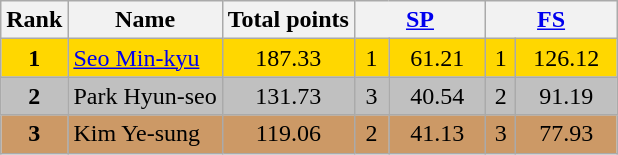<table class="wikitable sortable">
<tr>
<th>Rank</th>
<th>Name</th>
<th>Total points</th>
<th colspan="2" width="80px"><a href='#'>SP</a></th>
<th colspan="2" width="80px"><a href='#'>FS</a></th>
</tr>
<tr bgcolor="gold">
<td align="center"><strong>1</strong></td>
<td><a href='#'>Seo Min-kyu</a></td>
<td align="center">187.33</td>
<td align="center">1</td>
<td align="center">61.21</td>
<td align="center">1</td>
<td align="center">126.12</td>
</tr>
<tr bgcolor="silver">
<td align="center"><strong>2</strong></td>
<td>Park Hyun-seo</td>
<td align="center">131.73</td>
<td align="center">3</td>
<td align="center">40.54</td>
<td align="center">2</td>
<td align="center">91.19</td>
</tr>
<tr bgcolor="cc9966">
<td align="center"><strong>3</strong></td>
<td>Kim Ye-sung</td>
<td align="center">119.06</td>
<td align="center">2</td>
<td align="center">41.13</td>
<td align="center">3</td>
<td align="center">77.93</td>
</tr>
</table>
